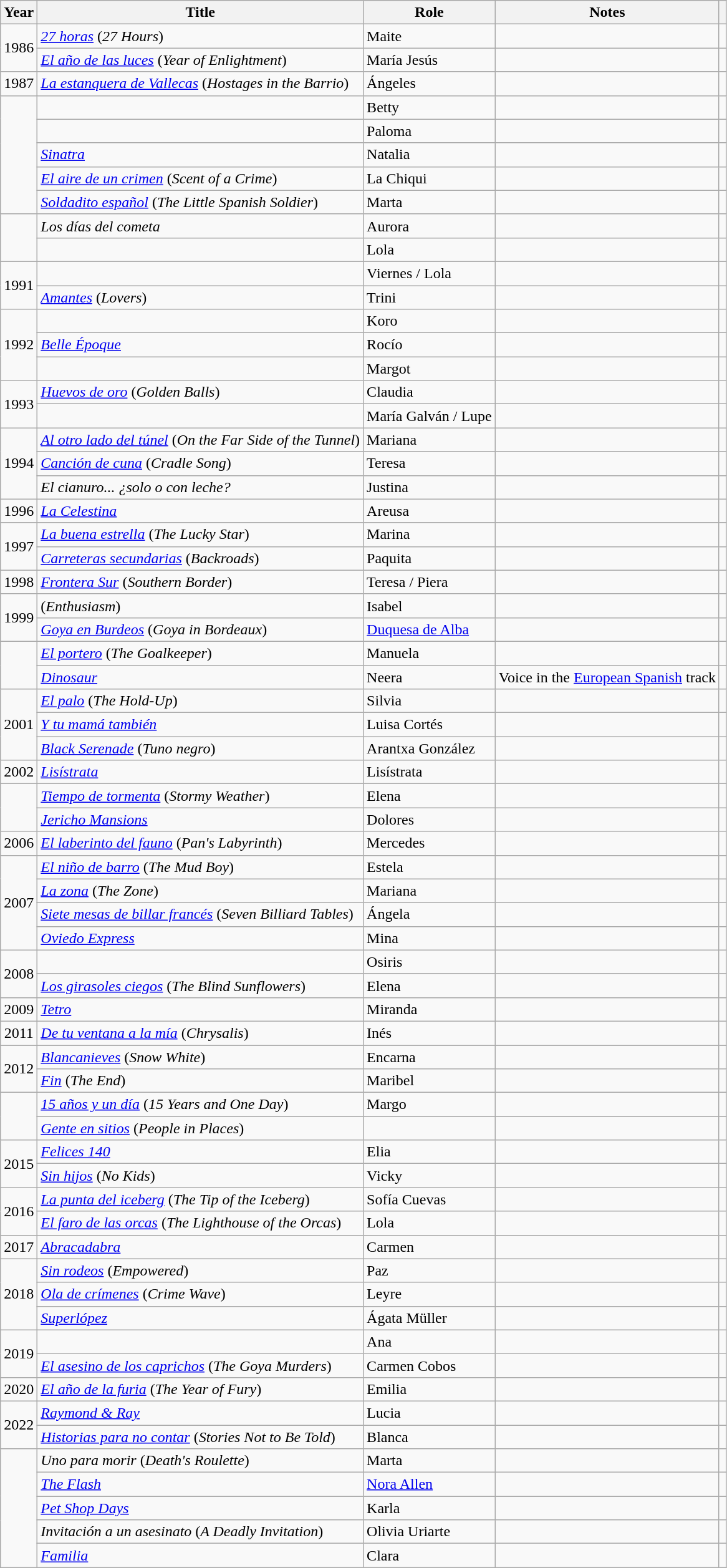<table class="wikitable sortable">
<tr>
<th>Year</th>
<th>Title</th>
<th>Role</th>
<th class="unsortable">Notes</th>
<th></th>
</tr>
<tr>
<td rowspan = "2" align = "center">1986</td>
<td><em><a href='#'>27 horas</a></em> (<em>27 Hours</em>)</td>
<td>Maite</td>
<td></td>
<td align = "center"></td>
</tr>
<tr>
<td><em><a href='#'>El año de las luces</a></em> (<em>Year of Enlightment</em>)</td>
<td>María Jesús</td>
<td></td>
<td align = "center"></td>
</tr>
<tr>
<td align = "center">1987</td>
<td><em><a href='#'>La estanquera de Vallecas</a></em> (<em>Hostages in the Barrio</em>)</td>
<td>Ángeles</td>
<td></td>
<td align = "center"></td>
</tr>
<tr>
<td rowspan = "5"></td>
<td><em></em></td>
<td>Betty</td>
<td></td>
<td align = "center"></td>
</tr>
<tr>
<td><em></em></td>
<td>Paloma</td>
<td></td>
<td></td>
</tr>
<tr>
<td><em><a href='#'>Sinatra</a></em></td>
<td>Natalia</td>
<td></td>
<td align = "center"></td>
</tr>
<tr>
<td><em><a href='#'>El aire de un crimen</a></em> (<em>Scent of a Crime</em>)</td>
<td>La Chiqui</td>
<td></td>
<td align = "center"></td>
</tr>
<tr>
<td><em><a href='#'>Soldadito español</a></em> (<em>The Little Spanish Soldier</em>)</td>
<td>Marta</td>
<td></td>
<td align = "center"></td>
</tr>
<tr>
<td rowspan = "2"></td>
<td><em>Los días del cometa</em></td>
<td>Aurora</td>
<td></td>
<td></td>
</tr>
<tr>
<td><em></em></td>
<td>Lola</td>
<td></td>
<td align = "center"></td>
</tr>
<tr>
<td rowspan = "2" align = "center">1991</td>
<td><em></em></td>
<td>Viernes / Lola</td>
<td></td>
<td align = "center"></td>
</tr>
<tr>
<td><em><a href='#'>Amantes</a></em> (<em>Lovers</em>)</td>
<td>Trini</td>
<td></td>
<td align =" center"></td>
</tr>
<tr>
<td rowspan = "3" align = "center">1992</td>
<td><em></em></td>
<td>Koro</td>
<td></td>
<td align = "center"></td>
</tr>
<tr>
<td><em><a href='#'>Belle Époque</a></em></td>
<td>Rocío</td>
<td></td>
<td align = "center"></td>
</tr>
<tr>
<td><em></em></td>
<td>Margot</td>
<td></td>
<td align = "center"></td>
</tr>
<tr>
<td rowspan = "2" align = "center">1993</td>
<td><em><a href='#'>Huevos de oro</a></em> (<em>Golden Balls</em>)</td>
<td>Claudia</td>
<td></td>
<td align = "center"></td>
</tr>
<tr>
<td><em></em></td>
<td>María Galván / Lupe</td>
<td></td>
<td align = "center"></td>
</tr>
<tr>
<td rowspan = "3" align = "center">1994</td>
<td><em><a href='#'>Al otro lado del túnel</a></em> (<em>On the Far Side of the Tunnel</em>)</td>
<td>Mariana</td>
<td></td>
<td align = "center"></td>
</tr>
<tr>
<td><em><a href='#'>Canción de cuna</a></em> (<em>Cradle Song</em>)</td>
<td>Teresa</td>
<td></td>
<td align = "center"></td>
</tr>
<tr>
<td><em>El cianuro... ¿solo o con leche?</em></td>
<td>Justina</td>
<td></td>
<td align = "center"></td>
</tr>
<tr>
<td align = "center">1996</td>
<td><em><a href='#'>La Celestina</a></em></td>
<td>Areusa</td>
<td></td>
<td align = "center"></td>
</tr>
<tr>
<td rowspan = "2" align = "center">1997</td>
<td><em><a href='#'>La buena estrella</a></em> (<em>The Lucky Star</em>)</td>
<td>Marina</td>
<td></td>
<td align = "center"></td>
</tr>
<tr>
<td><em><a href='#'>Carreteras secundarias</a></em> (<em>Backroads</em>)</td>
<td>Paquita</td>
<td></td>
<td align =" center"></td>
</tr>
<tr>
<td align = "center">1998</td>
<td><em><a href='#'>Frontera Sur</a></em> (<em>Southern Border</em>)</td>
<td>Teresa / Piera</td>
<td></td>
<td align = "center"></td>
</tr>
<tr>
<td rowspan = "2" align = "center">1999</td>
<td><em></em> (<em>Enthusiasm</em>)</td>
<td>Isabel</td>
<td></td>
<td align = "center"></td>
</tr>
<tr>
<td><em><a href='#'>Goya en Burdeos</a></em> (<em>Goya in Bordeaux</em>)</td>
<td><a href='#'>Duquesa de Alba</a></td>
<td></td>
<td align = "center"></td>
</tr>
<tr>
<td rowspan = "2"></td>
<td><em><a href='#'>El portero</a></em> (<em>The Goalkeeper</em>)</td>
<td>Manuela</td>
<td></td>
<td align = "center"></td>
</tr>
<tr>
<td><em><a href='#'>Dinosaur</a></em></td>
<td>Neera</td>
<td>Voice in the <a href='#'>European Spanish</a> track</td>
<td></td>
</tr>
<tr>
<td rowspan = "3" align = "center">2001</td>
<td><em><a href='#'>El palo</a></em> (<em>The Hold-Up</em>)</td>
<td>Silvia</td>
<td></td>
<td align = "center"></td>
</tr>
<tr>
<td><em><a href='#'>Y tu mamá también</a></em></td>
<td>Luisa Cortés</td>
<td></td>
<td align = "center"></td>
</tr>
<tr>
<td><em><a href='#'>Black Serenade</a></em> (<em>Tuno negro</em>)</td>
<td>Arantxa González</td>
<td></td>
<td align = "center"></td>
</tr>
<tr>
<td align = "center">2002</td>
<td><em><a href='#'>Lisístrata</a></em></td>
<td>Lisístrata</td>
<td></td>
<td align = "center"></td>
</tr>
<tr>
<td rowspan = "2"></td>
<td><em><a href='#'>Tiempo de tormenta</a></em> (<em>Stormy Weather</em>)</td>
<td>Elena</td>
<td></td>
<td align = "center"></td>
</tr>
<tr>
<td><em><a href='#'>Jericho Mansions</a></em></td>
<td>Dolores</td>
<td></td>
<td></td>
</tr>
<tr>
<td align = "center">2006</td>
<td><em><a href='#'>El laberinto del fauno</a></em> (<em>Pan's Labyrinth</em>)</td>
<td>Mercedes</td>
<td></td>
<td align = "center"></td>
</tr>
<tr>
<td rowspan = "4" align = "center">2007</td>
<td><em><a href='#'>El niño de barro</a></em> (<em>The Mud Boy</em>)</td>
<td>Estela</td>
<td></td>
<td align = "center"></td>
</tr>
<tr>
<td><em><a href='#'>La zona</a></em> (<em>The Zone</em>)</td>
<td>Mariana</td>
<td></td>
<td align = "center"></td>
</tr>
<tr>
<td><em><a href='#'>Siete mesas de billar francés</a></em> (<em>Seven Billiard Tables</em>)</td>
<td>Ángela</td>
<td></td>
<td align = "center"></td>
</tr>
<tr>
<td><em><a href='#'>Oviedo Express</a></em></td>
<td>Mina</td>
<td></td>
<td align = "center"></td>
</tr>
<tr>
<td rowspan = "2" align = "center">2008</td>
<td><em></em></td>
<td>Osiris</td>
<td></td>
<td align = "center"></td>
</tr>
<tr>
<td><em><a href='#'>Los girasoles ciegos</a></em> (<em>The Blind Sunflowers</em>)</td>
<td>Elena</td>
<td></td>
<td align = "center"></td>
</tr>
<tr>
<td align = "center">2009</td>
<td><em><a href='#'>Tetro</a></em></td>
<td>Miranda</td>
<td></td>
<td align = "center"></td>
</tr>
<tr>
<td align = "center">2011</td>
<td><em><a href='#'>De tu ventana a la mía</a></em> (<em>Chrysalis</em>)</td>
<td>Inés</td>
<td></td>
<td align = "center"></td>
</tr>
<tr>
<td rowspan = "2" align = "center">2012</td>
<td><em><a href='#'>Blancanieves</a></em> (<em>Snow White</em>)</td>
<td>Encarna</td>
<td></td>
<td align = "center"></td>
</tr>
<tr>
<td><em><a href='#'>Fin</a></em> (<em>The End</em>)</td>
<td>Maribel</td>
<td></td>
<td align = "center"></td>
</tr>
<tr>
<td rowspan = "2"></td>
<td><em><a href='#'>15 años y un día</a></em> (<em>15 Years and One Day</em>)</td>
<td>Margo</td>
<td></td>
<td></td>
</tr>
<tr>
<td><em><a href='#'>Gente en sitios</a></em> (<em>People in Places</em>)</td>
<td></td>
<td></td>
<td></td>
</tr>
<tr>
<td rowspan = "2" align = "center">2015</td>
<td><em><a href='#'>Felices 140</a></em></td>
<td>Elia</td>
<td></td>
<td align = "center"></td>
</tr>
<tr>
<td><em><a href='#'>Sin hijos</a></em> (<em>No Kids</em>)</td>
<td>Vicky</td>
<td></td>
<td align = "center"></td>
</tr>
<tr>
<td rowspan = "2" align = "center">2016</td>
<td><em><a href='#'>La punta del iceberg</a></em> (<em>The Tip of the Iceberg</em>)</td>
<td>Sofía Cuevas</td>
<td></td>
<td align = "center"></td>
</tr>
<tr>
<td><em><a href='#'>El faro de las orcas</a></em> (<em>The Lighthouse of the Orcas</em>)</td>
<td>Lola</td>
<td></td>
<td align = "center"></td>
</tr>
<tr>
<td align = "center">2017</td>
<td><em><a href='#'>Abracadabra</a></em></td>
<td>Carmen</td>
<td></td>
<td align = "center"></td>
</tr>
<tr>
<td rowspan = "3" align = "center">2018</td>
<td><em><a href='#'>Sin rodeos</a></em> (<em>Empowered</em>)</td>
<td>Paz</td>
<td></td>
<td align = "center"></td>
</tr>
<tr>
<td><em><a href='#'>Ola de crímenes</a></em> (<em>Crime Wave</em>)</td>
<td>Leyre</td>
<td></td>
<td align = "center"></td>
</tr>
<tr>
<td><em><a href='#'>Superlópez</a></em></td>
<td>Ágata Müller</td>
<td></td>
<td align = "center"></td>
</tr>
<tr>
<td rowspaN = "2" align = "center">2019</td>
<td><em></em></td>
<td>Ana</td>
<td></td>
<td align = "center"></td>
</tr>
<tr>
<td><em><a href='#'>El asesino de los caprichos</a></em> (<em>The Goya Murders</em>)</td>
<td>Carmen Cobos</td>
<td></td>
<td align = "center"></td>
</tr>
<tr>
<td align = "center">2020</td>
<td><em><a href='#'>El año de la furia</a></em> (<em>The Year of Fury</em>)</td>
<td>Emilia</td>
<td></td>
<td align = "center"></td>
</tr>
<tr>
<td rowspan = "2" align="center">2022</td>
<td><em><a href='#'>Raymond & Ray</a></em></td>
<td>Lucia</td>
<td></td>
<td align="center"></td>
</tr>
<tr>
<td><em><a href='#'>Historias para no contar</a></em> (<em>Stories Not to Be Told</em>)</td>
<td>Blanca</td>
<td></td>
<td align = "center"></td>
</tr>
<tr>
<td rowspan = "5"></td>
<td><em>Uno para morir</em> (<em>Death's Roulette</em>)</td>
<td>Marta</td>
<td></td>
<td></td>
</tr>
<tr>
<td><em><a href='#'>The Flash</a></em></td>
<td><a href='#'>Nora Allen</a></td>
<td></td>
<td align = "center"></td>
</tr>
<tr>
<td><em><a href='#'>Pet Shop Days</a></em></td>
<td>Karla</td>
<td></td>
<td align = "center"></td>
</tr>
<tr>
<td><em>Invitación a un asesinato</em> (<em>A Deadly Invitation</em>)</td>
<td>Olivia Uriarte</td>
<td></td>
<td align = "center"></td>
</tr>
<tr>
<td><em><a href='#'>Familia</a></em></td>
<td>Clara</td>
<td></td>
<td></td>
</tr>
</table>
